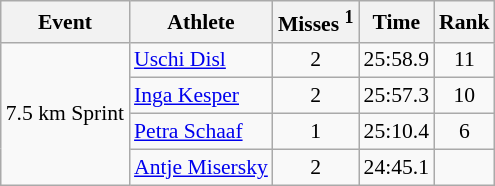<table class="wikitable" style="font-size:90%">
<tr>
<th>Event</th>
<th>Athlete</th>
<th>Misses <sup>1</sup></th>
<th>Time</th>
<th>Rank</th>
</tr>
<tr>
<td rowspan="4">7.5 km Sprint</td>
<td><a href='#'>Uschi Disl</a></td>
<td align="center">2</td>
<td align="center">25:58.9</td>
<td align="center">11</td>
</tr>
<tr>
<td><a href='#'>Inga Kesper</a></td>
<td align="center">2</td>
<td align="center">25:57.3</td>
<td align="center">10</td>
</tr>
<tr>
<td><a href='#'>Petra Schaaf</a></td>
<td align="center">1</td>
<td align="center">25:10.4</td>
<td align="center">6</td>
</tr>
<tr>
<td><a href='#'>Antje Misersky</a></td>
<td align="center">2</td>
<td align="center">24:45.1</td>
<td align="center"></td>
</tr>
</table>
